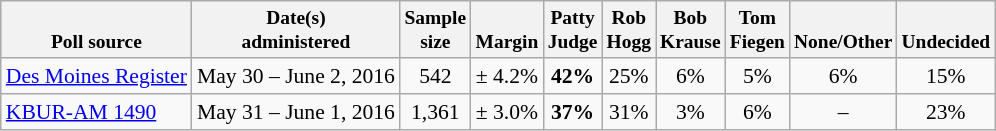<table class="wikitable" style="font-size:90%;text-align:center;">
<tr valign=bottom style="font-size:90%;">
<th>Poll source</th>
<th>Date(s)<br>administered</th>
<th>Sample<br>size</th>
<th>Margin<br></th>
<th>Patty<br>Judge</th>
<th>Rob<br>Hogg</th>
<th>Bob<br>Krause</th>
<th>Tom<br>Fiegen</th>
<th>None/Other</th>
<th>Undecided</th>
</tr>
<tr>
<td align=left><a href='#'>Des Moines Register</a></td>
<td>May 30 – June 2, 2016</td>
<td>542</td>
<td>± 4.2%</td>
<td><strong>42%</strong></td>
<td>25%</td>
<td>6%</td>
<td>5%</td>
<td>6%</td>
<td>15%</td>
</tr>
<tr>
<td align=left><a href='#'>KBUR-AM 1490</a></td>
<td>May 31 – June 1, 2016</td>
<td>1,361</td>
<td>± 3.0%</td>
<td><strong>37%</strong></td>
<td>31%</td>
<td>3%</td>
<td>6%</td>
<td>–</td>
<td>23%</td>
</tr>
</table>
